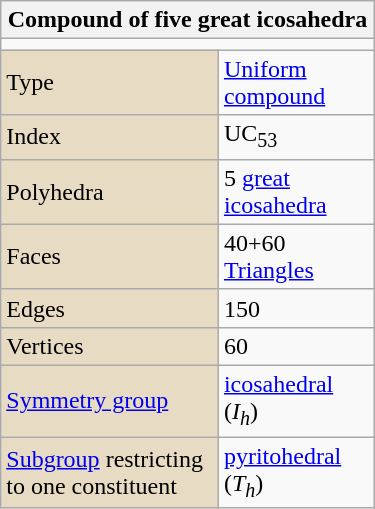<table class="wikitable" style="float:right; margin-left:8px; width:250px">
<tr>
<th bgcolor=#e7dcc3 colspan=2>Compound of five great icosahedra</th>
</tr>
<tr>
<td align=center colspan=2></td>
</tr>
<tr>
<td bgcolor=#e7dcc3>Type</td>
<td><a href='#'>Uniform compound</a></td>
</tr>
<tr>
<td bgcolor=#e7dcc3>Index</td>
<td>UC<sub>53</sub></td>
</tr>
<tr>
<td bgcolor=#e7dcc3>Polyhedra</td>
<td>5 <a href='#'>great icosahedra</a></td>
</tr>
<tr>
<td bgcolor=#e7dcc3>Faces</td>
<td>40+60 <a href='#'>Triangles</a></td>
</tr>
<tr>
<td bgcolor=#e7dcc3>Edges</td>
<td>150</td>
</tr>
<tr>
<td bgcolor=#e7dcc3>Vertices</td>
<td>60</td>
</tr>
<tr>
<td bgcolor=#e7dcc3><a href='#'>Symmetry group</a></td>
<td><a href='#'>icosahedral</a> (<em>I<sub>h</sub></em>)</td>
</tr>
<tr>
<td bgcolor=#e7dcc3><a href='#'>Subgroup</a> restricting to one constituent</td>
<td><a href='#'>pyritohedral</a> (<em>T<sub>h</sub></em>)</td>
</tr>
</table>
